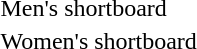<table>
<tr>
<td>Men's shortboard<br></td>
<td></td>
<td></td>
<td></td>
</tr>
<tr>
<td>Women's shortboard<br></td>
<td></td>
<td></td>
<td></td>
</tr>
<tr>
</tr>
</table>
